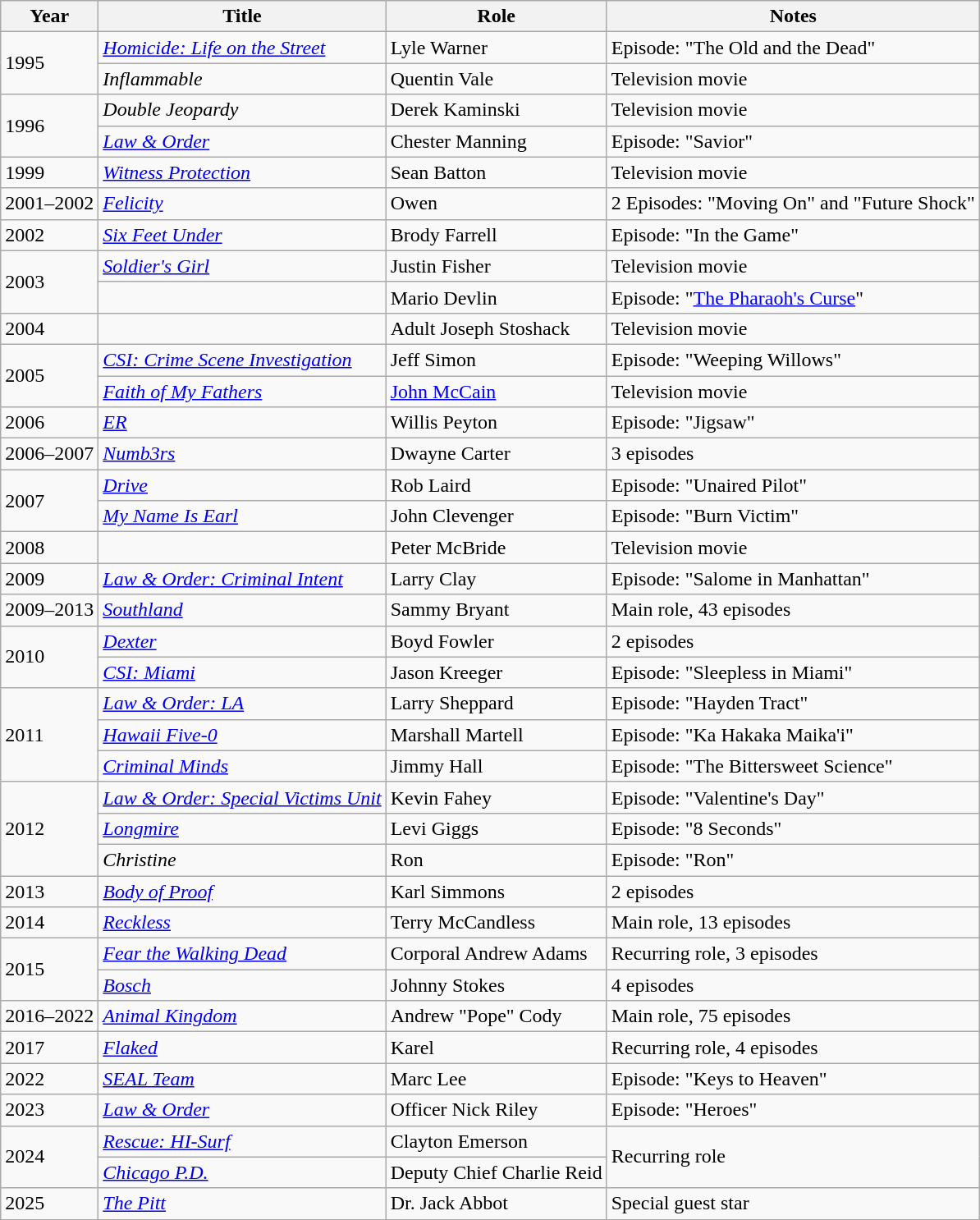<table class="wikitable sortable">
<tr>
<th>Year</th>
<th>Title</th>
<th>Role</th>
<th class="unsortable">Notes</th>
</tr>
<tr>
<td rowspan="2">1995</td>
<td><em><a href='#'>Homicide: Life on the Street</a></em></td>
<td>Lyle Warner</td>
<td>Episode: "The Old and the Dead"</td>
</tr>
<tr>
<td><em>Inflammable</em></td>
<td>Quentin Vale</td>
<td>Television movie</td>
</tr>
<tr>
<td rowspan="2">1996</td>
<td><em>Double Jeopardy</em></td>
<td>Derek Kaminski</td>
<td>Television movie</td>
</tr>
<tr>
<td><em><a href='#'>Law & Order</a></em></td>
<td>Chester Manning</td>
<td>Episode: "Savior"</td>
</tr>
<tr>
<td>1999</td>
<td><em><a href='#'>Witness Protection</a></em></td>
<td>Sean Batton</td>
<td>Television movie</td>
</tr>
<tr>
<td>2001–2002</td>
<td><em><a href='#'>Felicity</a></em></td>
<td>Owen</td>
<td>2 Episodes: "Moving On" and "Future Shock"</td>
</tr>
<tr>
<td>2002</td>
<td><em><a href='#'>Six Feet Under</a></em></td>
<td>Brody Farrell</td>
<td>Episode: "In the Game"</td>
</tr>
<tr>
<td rowspan="2">2003</td>
<td><em><a href='#'>Soldier's Girl</a></em></td>
<td>Justin Fisher</td>
<td>Television movie</td>
</tr>
<tr>
<td><em></em></td>
<td>Mario Devlin</td>
<td>Episode: "<a href='#'>The Pharaoh's Curse</a>"</td>
</tr>
<tr>
<td>2004</td>
<td><em></em></td>
<td>Adult Joseph Stoshack</td>
<td>Television movie</td>
</tr>
<tr>
<td rowspan="2">2005</td>
<td><em><a href='#'>CSI: Crime Scene Investigation</a></em></td>
<td>Jeff Simon</td>
<td>Episode: "Weeping Willows"</td>
</tr>
<tr>
<td><em><a href='#'>Faith of My Fathers</a></em></td>
<td><a href='#'>John McCain</a></td>
<td>Television movie</td>
</tr>
<tr>
<td>2006</td>
<td><em><a href='#'>ER</a></em></td>
<td>Willis Peyton</td>
<td>Episode: "Jigsaw"</td>
</tr>
<tr>
<td>2006–2007</td>
<td><em><a href='#'>Numb3rs</a></em></td>
<td>Dwayne Carter</td>
<td>3 episodes</td>
</tr>
<tr>
<td rowspan="2">2007</td>
<td><em><a href='#'>Drive</a></em></td>
<td>Rob Laird</td>
<td>Episode: "Unaired Pilot"</td>
</tr>
<tr>
<td><em><a href='#'>My Name Is Earl</a></em></td>
<td>John Clevenger</td>
<td>Episode: "Burn Victim"</td>
</tr>
<tr>
<td>2008</td>
<td><em></em></td>
<td>Peter McBride</td>
<td>Television movie</td>
</tr>
<tr>
<td>2009</td>
<td><em><a href='#'>Law & Order: Criminal Intent</a></em></td>
<td>Larry Clay</td>
<td>Episode: "Salome in Manhattan"</td>
</tr>
<tr>
<td>2009–2013</td>
<td><em><a href='#'>Southland</a></em></td>
<td>Sammy Bryant</td>
<td>Main role, 43 episodes</td>
</tr>
<tr>
<td rowspan="2">2010</td>
<td><em><a href='#'>Dexter</a></em></td>
<td>Boyd Fowler</td>
<td>2 episodes</td>
</tr>
<tr>
<td><em><a href='#'>CSI: Miami</a></em></td>
<td>Jason Kreeger</td>
<td>Episode: "Sleepless in Miami"</td>
</tr>
<tr>
<td rowspan="3">2011</td>
<td><em><a href='#'>Law & Order: LA</a></em></td>
<td>Larry Sheppard</td>
<td>Episode: "Hayden Tract"</td>
</tr>
<tr>
<td><em><a href='#'>Hawaii Five-0</a></em></td>
<td>Marshall Martell</td>
<td>Episode: "Ka Hakaka Maika'i"</td>
</tr>
<tr>
<td><em><a href='#'>Criminal Minds</a></em></td>
<td>Jimmy Hall</td>
<td>Episode: "The Bittersweet Science"</td>
</tr>
<tr>
<td rowspan="3">2012</td>
<td><em><a href='#'>Law & Order: Special Victims Unit</a></em></td>
<td>Kevin Fahey</td>
<td>Episode: "Valentine's Day"</td>
</tr>
<tr>
<td><em><a href='#'>Longmire</a></em></td>
<td>Levi Giggs</td>
<td>Episode: "8 Seconds"</td>
</tr>
<tr>
<td><em>Christine</em></td>
<td>Ron</td>
<td>Episode: "Ron"</td>
</tr>
<tr>
<td>2013</td>
<td><em><a href='#'>Body of Proof</a></em></td>
<td>Karl Simmons</td>
<td>2 episodes</td>
</tr>
<tr>
<td>2014</td>
<td><em><a href='#'>Reckless</a></em></td>
<td>Terry McCandless</td>
<td>Main role, 13 episodes</td>
</tr>
<tr>
<td rowspan="2">2015</td>
<td><em><a href='#'>Fear the Walking Dead</a></em></td>
<td>Corporal Andrew Adams</td>
<td>Recurring role, 3 episodes</td>
</tr>
<tr>
<td><em><a href='#'>Bosch</a></em></td>
<td>Johnny Stokes</td>
<td>4 episodes</td>
</tr>
<tr>
<td>2016–2022</td>
<td><em><a href='#'>Animal Kingdom</a></em></td>
<td>Andrew "Pope" Cody</td>
<td>Main role, 75 episodes</td>
</tr>
<tr>
<td>2017</td>
<td><em><a href='#'>Flaked</a></em></td>
<td>Karel</td>
<td>Recurring role, 4 episodes</td>
</tr>
<tr>
<td>2022</td>
<td><em><a href='#'>SEAL Team</a></em></td>
<td>Marc Lee</td>
<td>Episode: "Keys to Heaven"</td>
</tr>
<tr>
<td>2023</td>
<td><em><a href='#'>Law & Order</a></em></td>
<td>Officer Nick Riley</td>
<td>Episode: "Heroes"</td>
</tr>
<tr>
<td rowspan="2">2024</td>
<td><em><a href='#'>Rescue: HI-Surf</a></em></td>
<td>Clayton Emerson</td>
<td rowspan="2">Recurring role</td>
</tr>
<tr>
<td><em><a href='#'>Chicago P.D.</a></em></td>
<td>Deputy Chief Charlie Reid</td>
</tr>
<tr>
<td>2025</td>
<td><em><a href='#'>The Pitt</a></em></td>
<td>Dr. Jack Abbot</td>
<td>Special guest star</td>
</tr>
</table>
